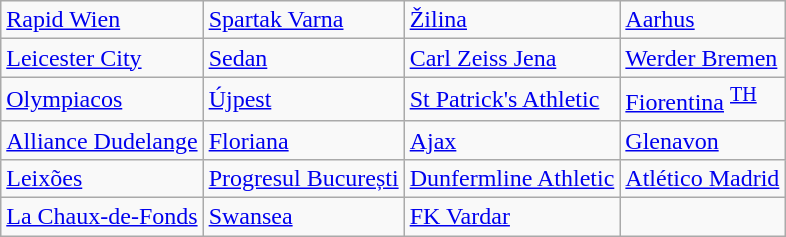<table class="wikitable">
<tr>
<td> <a href='#'>Rapid Wien</a> </td>
<td> <a href='#'>Spartak Varna</a> </td>
<td> <a href='#'>Žilina</a> </td>
<td> <a href='#'>Aarhus</a> </td>
</tr>
<tr>
<td> <a href='#'>Leicester City</a> </td>
<td> <a href='#'>Sedan</a> </td>
<td> <a href='#'>Carl Zeiss Jena</a> </td>
<td> <a href='#'>Werder Bremen</a> </td>
</tr>
<tr>
<td> <a href='#'>Olympiacos</a> </td>
<td> <a href='#'>Újpest</a> </td>
<td> <a href='#'>St Patrick's Athletic</a> </td>
<td> <a href='#'>Fiorentina</a> <sup><a href='#'>TH</a></sup></td>
</tr>
<tr>
<td> <a href='#'>Alliance Dudelange</a> </td>
<td> <a href='#'>Floriana</a> </td>
<td> <a href='#'>Ajax</a> </td>
<td> <a href='#'>Glenavon</a> </td>
</tr>
<tr>
<td> <a href='#'>Leixões</a> </td>
<td> <a href='#'>Progresul București</a> </td>
<td> <a href='#'>Dunfermline Athletic</a> </td>
<td> <a href='#'>Atlético Madrid</a> </td>
</tr>
<tr>
<td> <a href='#'>La Chaux-de-Fonds</a> </td>
<td> <a href='#'>Swansea</a> </td>
<td> <a href='#'>FK Vardar</a> </td>
</tr>
</table>
